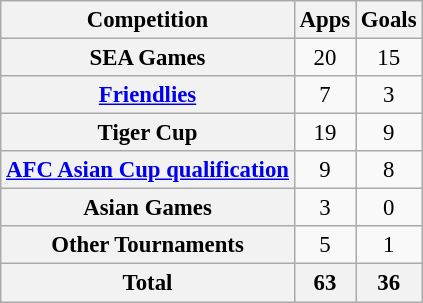<table class="wikitable plainrowheaders sortable" style="text-align:center; font-size:95%">
<tr>
<th scope="col">Competition</th>
<th scope="col">Apps</th>
<th scope="col">Goals</th>
</tr>
<tr>
<th scope="row">SEA Games</th>
<td>20</td>
<td>15</td>
</tr>
<tr>
<th scope="row"><a href='#'>Friendlies</a></th>
<td>7</td>
<td>3</td>
</tr>
<tr>
<th scope="row">Tiger Cup</th>
<td>19</td>
<td>9</td>
</tr>
<tr>
<th scope="row"><a href='#'>AFC Asian Cup qualification</a></th>
<td>9</td>
<td>8</td>
</tr>
<tr>
<th scope="row">Asian Games</th>
<td>3</td>
<td>0</td>
</tr>
<tr>
<th scope="row">Other Tournaments</th>
<td>5</td>
<td>1</td>
</tr>
<tr>
<th>Total</th>
<th>63</th>
<th>36</th>
</tr>
</table>
